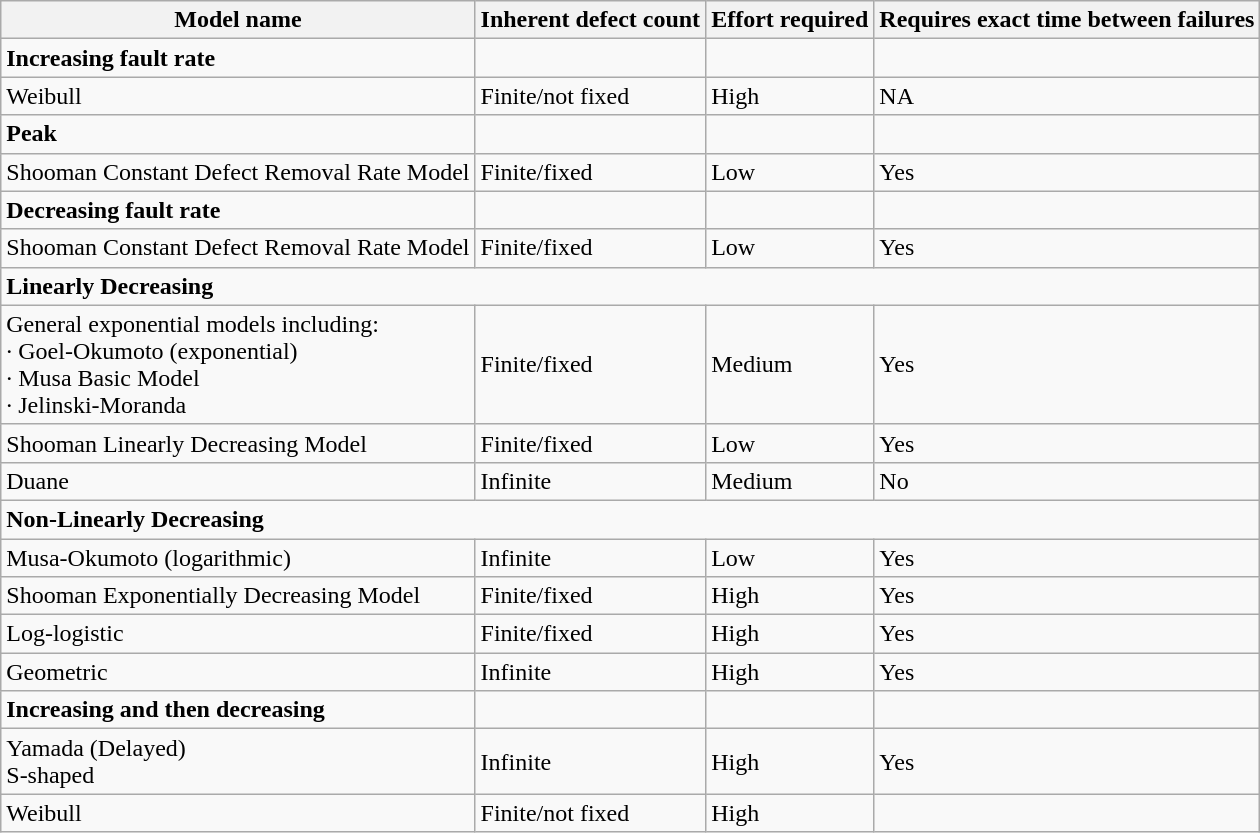<table class="wikitable">
<tr>
<th>Model name</th>
<th>Inherent defect count</th>
<th>Effort required</th>
<th>Requires exact time between  failures</th>
</tr>
<tr>
<td><strong>Increasing fault rate</strong></td>
<td></td>
<td></td>
<td></td>
</tr>
<tr>
<td>Weibull</td>
<td>Finite/not  fixed</td>
<td>High</td>
<td>NA</td>
</tr>
<tr>
<td><strong>Peak</strong></td>
<td></td>
<td></td>
<td></td>
</tr>
<tr>
<td>Shooman  Constant Defect Removal Rate Model</td>
<td>Finite/fixed</td>
<td>Low</td>
<td>Yes</td>
</tr>
<tr>
<td><strong>Decreasing fault rate</strong></td>
<td></td>
<td></td>
<td></td>
</tr>
<tr>
<td>Shooman  Constant Defect Removal Rate Model</td>
<td>Finite/fixed</td>
<td>Low</td>
<td>Yes</td>
</tr>
<tr>
<td colspan="4"><strong>Linearly Decreasing</strong></td>
</tr>
<tr>
<td>General  exponential models including:<br>·          Goel-Okumoto (exponential)<br>·          Musa Basic  Model<br>·          Jelinski-Moranda</td>
<td>Finite/fixed</td>
<td>Medium</td>
<td>Yes</td>
</tr>
<tr>
<td>Shooman  Linearly Decreasing Model</td>
<td>Finite/fixed</td>
<td>Low</td>
<td>Yes</td>
</tr>
<tr>
<td>Duane</td>
<td>Infinite</td>
<td>Medium</td>
<td>No</td>
</tr>
<tr>
<td colspan="4"><strong>Non-Linearly Decreasing</strong></td>
</tr>
<tr>
<td>Musa-Okumoto  (logarithmic)</td>
<td>Infinite</td>
<td>Low</td>
<td>Yes</td>
</tr>
<tr>
<td>Shooman  Exponentially Decreasing Model</td>
<td>Finite/fixed</td>
<td>High</td>
<td>Yes</td>
</tr>
<tr>
<td>Log-logistic</td>
<td>Finite/fixed</td>
<td>High</td>
<td>Yes</td>
</tr>
<tr>
<td>Geometric</td>
<td>Infinite</td>
<td>High</td>
<td>Yes</td>
</tr>
<tr>
<td><strong>Increasing and then decreasing</strong></td>
<td></td>
<td></td>
<td></td>
</tr>
<tr>
<td>Yamada  (Delayed)<br>S-shaped</td>
<td>Infinite</td>
<td>High</td>
<td>Yes</td>
</tr>
<tr>
<td>Weibull</td>
<td>Finite/not  fixed</td>
<td>High</td>
<td></td>
</tr>
</table>
